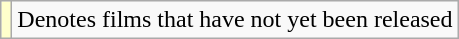<table class="wikitable sortable">
<tr>
<td style="background:#FFFFCC;"></td>
<td>Denotes films that have not yet been released</td>
</tr>
</table>
